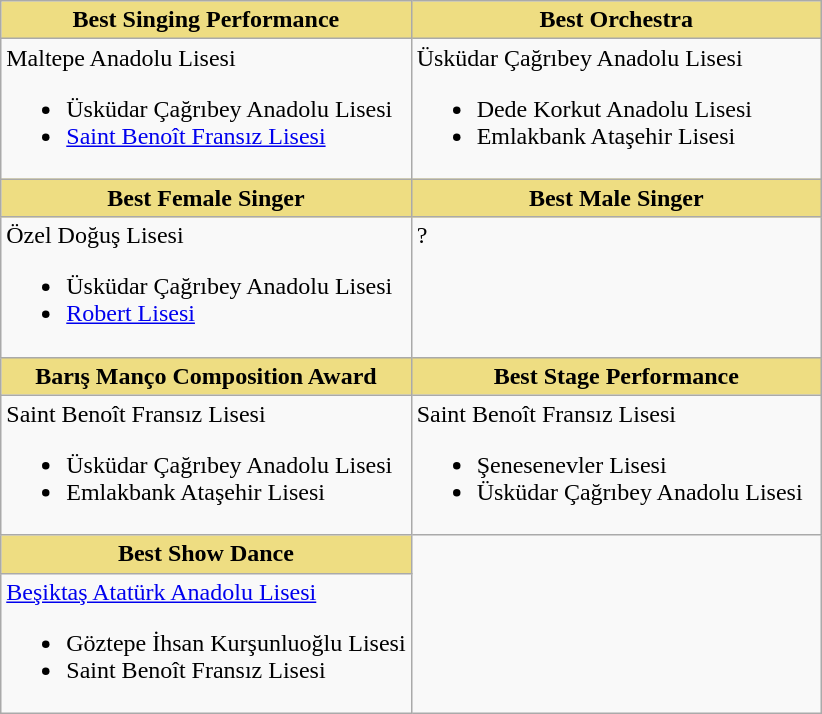<table class=wikitable>
<tr>
<th style="background:#EEDD82; width:50%">Best Singing Performance</th>
<th style="background:#EEDD82; width:50%">Best Orchestra</th>
</tr>
<tr>
<td valign="top">Maltepe Anadolu Lisesi<br><ul><li>Üsküdar Çağrıbey Anadolu Lisesi</li><li><a href='#'>Saint Benoît Fransız Lisesi</a></li></ul></td>
<td valign="top">Üsküdar Çağrıbey Anadolu Lisesi<br><ul><li>Dede Korkut Anadolu Lisesi</li><li>Emlakbank Ataşehir Lisesi</li></ul></td>
</tr>
<tr>
<th style="background:#EEDD82; width:50%">Best Female Singer</th>
<th style="background:#EEDD82; width:50%">Best Male Singer</th>
</tr>
<tr>
<td valign="top">Özel Doğuş Lisesi<br><ul><li>Üsküdar Çağrıbey Anadolu Lisesi</li><li><a href='#'>Robert Lisesi</a></li></ul></td>
<td valign="top">?</td>
</tr>
<tr>
<th style="background:#EEDD82; width:50%">Barış Manço Composition Award</th>
<th style="background:#EEDD82; width:50%">Best Stage Performance</th>
</tr>
<tr>
<td valign="top">Saint Benoît Fransız Lisesi<br><ul><li>Üsküdar Çağrıbey Anadolu Lisesi</li><li>Emlakbank Ataşehir Lisesi</li></ul></td>
<td valign="top">Saint Benoît Fransız Lisesi<br><ul><li>Şenesenevler Lisesi</li><li>Üsküdar Çağrıbey Anadolu Lisesi</li></ul></td>
</tr>
<tr>
<th style="background:#EEDD82; width:50%">Best Show Dance</th>
</tr>
<tr>
<td valign="top"><a href='#'>Beşiktaş Atatürk Anadolu Lisesi</a><br><ul><li>Göztepe İhsan Kurşunluoğlu Lisesi</li><li>Saint Benoît Fransız Lisesi</li></ul></td>
</tr>
</table>
